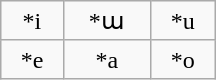<table class="wikitable" style="width: 9em; text-align: center;">
<tr>
<td>*i</td>
<td>*ɯ</td>
<td>*u</td>
</tr>
<tr>
<td>*e</td>
<td>*a</td>
<td>*o</td>
</tr>
</table>
